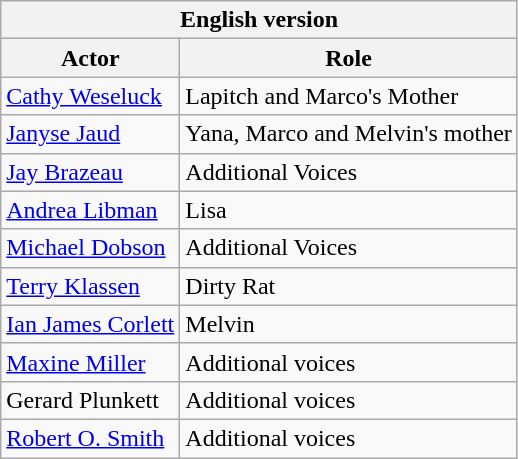<table class="wikitable" border="1">
<tr>
<th colspan="2">English version</th>
</tr>
<tr>
<th>Actor</th>
<th>Role</th>
</tr>
<tr>
<td><a href='#'>Cathy Weseluck</a></td>
<td>Lapitch and Marco's Mother</td>
</tr>
<tr>
<td><a href='#'>Janyse Jaud</a></td>
<td>Yana, Marco and Melvin's mother</td>
</tr>
<tr>
<td><a href='#'>Jay Brazeau</a></td>
<td>Additional Voices</td>
</tr>
<tr>
<td><a href='#'>Andrea Libman</a></td>
<td>Lisa</td>
</tr>
<tr>
<td><a href='#'>Michael Dobson</a></td>
<td>Additional Voices</td>
</tr>
<tr>
<td><a href='#'>Terry Klassen</a></td>
<td>Dirty Rat</td>
</tr>
<tr>
<td><a href='#'>Ian James Corlett</a></td>
<td>Melvin</td>
</tr>
<tr>
<td><a href='#'>Maxine Miller</a></td>
<td>Additional voices</td>
</tr>
<tr>
<td>Gerard Plunkett</td>
<td>Additional voices</td>
</tr>
<tr>
<td><a href='#'>Robert O. Smith</a></td>
<td>Additional voices</td>
</tr>
</table>
